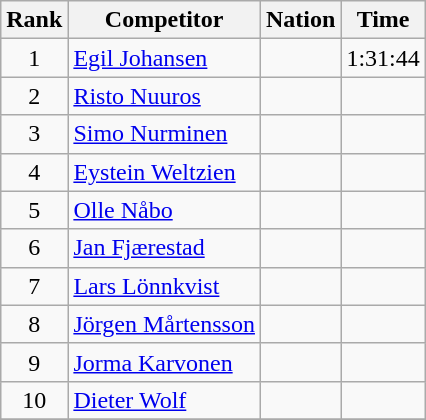<table class="wikitable sortable" style="text-align:left">
<tr>
<th data-sort-type="number">Rank</th>
<th class="unsortable">Competitor</th>
<th>Nation</th>
<th>Time</th>
</tr>
<tr>
<td style="text-align:center">1</td>
<td><a href='#'>Egil Johansen</a></td>
<td></td>
<td style="text-align:right">1:31:44</td>
</tr>
<tr>
<td style="text-align:center">2</td>
<td><a href='#'>Risto Nuuros</a></td>
<td></td>
<td style="text-align:right"></td>
</tr>
<tr>
<td style="text-align:center">3</td>
<td><a href='#'>Simo Nurminen</a></td>
<td></td>
<td style="text-align:right"></td>
</tr>
<tr>
<td style="text-align:center">4</td>
<td><a href='#'>Eystein Weltzien</a></td>
<td></td>
<td style="text-align:right"></td>
</tr>
<tr>
<td style="text-align:center">5</td>
<td><a href='#'>Olle Nåbo</a></td>
<td></td>
<td style="text-align:right"></td>
</tr>
<tr>
<td style="text-align:center">6</td>
<td><a href='#'>Jan Fjærestad</a></td>
<td></td>
<td style="text-align:right"></td>
</tr>
<tr>
<td style="text-align:center">7</td>
<td><a href='#'>Lars Lönnkvist</a></td>
<td></td>
<td style="text-align:right"></td>
</tr>
<tr>
<td style="text-align:center">8</td>
<td><a href='#'>Jörgen Mårtensson</a></td>
<td></td>
<td style="text-align:right"></td>
</tr>
<tr>
<td style="text-align:center">9</td>
<td><a href='#'>Jorma Karvonen</a></td>
<td></td>
<td style="text-align:right"></td>
</tr>
<tr>
<td style="text-align:center">10</td>
<td><a href='#'>Dieter Wolf</a></td>
<td></td>
<td style="text-align:right"></td>
</tr>
<tr>
</tr>
</table>
